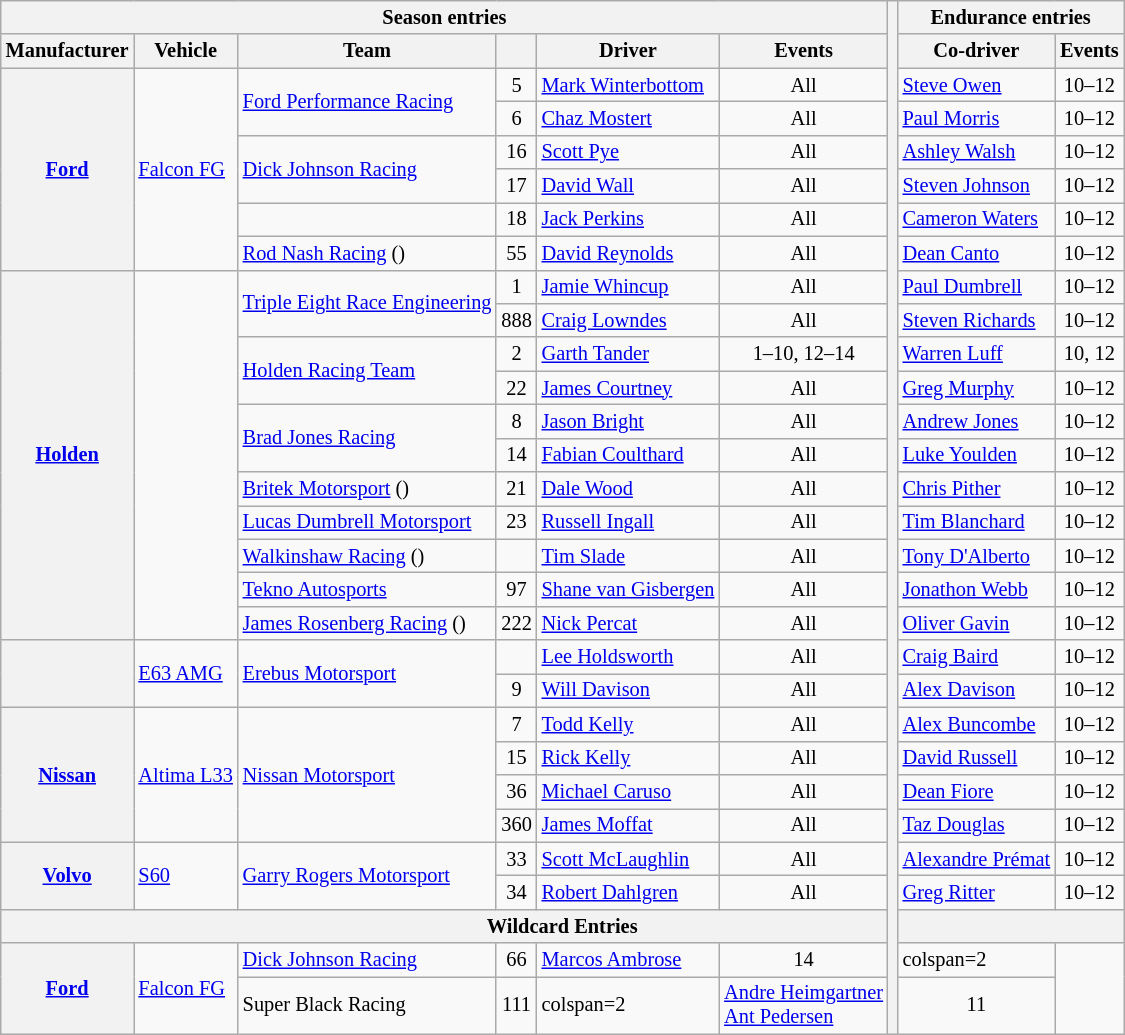<table class="wikitable" style="font-size: 85%">
<tr>
<th colspan="6">Season entries</th>
<th rowspan="30"></th>
<th colspan="2">Endurance entries</th>
</tr>
<tr>
<th>Manufacturer</th>
<th>Vehicle</th>
<th>Team</th>
<th valign="middle"></th>
<th>Driver</th>
<th>Events</th>
<th>Co-driver</th>
<th>Events</th>
</tr>
<tr>
<th rowspan="6"><a href='#'>Ford</a></th>
<td rowspan="6"><a href='#'>Falcon FG</a></td>
<td rowspan="2"><a href='#'>Ford Performance Racing</a></td>
<td align="middle">5</td>
<td> <a href='#'>Mark Winterbottom</a></td>
<td align="center">All</td>
<td> <a href='#'>Steve Owen</a></td>
<td align="center">10–12</td>
</tr>
<tr>
<td align="middle">6</td>
<td> <a href='#'>Chaz Mostert</a></td>
<td align="center">All</td>
<td> <a href='#'>Paul Morris</a></td>
<td align="center">10–12</td>
</tr>
<tr>
<td rowspan="2"><a href='#'>Dick Johnson Racing</a></td>
<td align="middle">16</td>
<td> <a href='#'>Scott Pye</a></td>
<td align="center">All</td>
<td> <a href='#'>Ashley Walsh</a></td>
<td align="center">10–12</td>
</tr>
<tr>
<td align="middle">17</td>
<td> <a href='#'>David Wall</a></td>
<td align="center">All</td>
<td> <a href='#'>Steven Johnson</a></td>
<td align="center">10–12</td>
</tr>
<tr>
<td></td>
<td align="middle">18</td>
<td> <a href='#'>Jack Perkins</a></td>
<td align="center">All</td>
<td> <a href='#'>Cameron Waters</a></td>
<td align="center">10–12</td>
</tr>
<tr>
<td><a href='#'>Rod Nash Racing</a> ()</td>
<td align="middle">55</td>
<td> <a href='#'>David Reynolds</a></td>
<td align="center">All</td>
<td> <a href='#'>Dean Canto</a></td>
<td align="center">10–12</td>
</tr>
<tr>
<th rowspan="11"><a href='#'>Holden</a></th>
<td rowspan="11"></td>
<td rowspan="2"><a href='#'>Triple Eight Race Engineering</a></td>
<td align="middle">1</td>
<td> <a href='#'>Jamie Whincup</a></td>
<td align="center">All</td>
<td> <a href='#'>Paul Dumbrell</a></td>
<td align="center">10–12</td>
</tr>
<tr>
<td align="middle">888</td>
<td> <a href='#'>Craig Lowndes</a></td>
<td align="center">All</td>
<td> <a href='#'>Steven Richards</a></td>
<td align="center">10–12</td>
</tr>
<tr>
<td rowspan="2"><a href='#'>Holden Racing Team</a></td>
<td align="middle">2</td>
<td> <a href='#'>Garth Tander</a></td>
<td align="center">1–10, 12–14</td>
<td> <a href='#'>Warren Luff</a></td>
<td align="center">10, 12</td>
</tr>
<tr>
<td align="middle">22</td>
<td> <a href='#'>James Courtney</a></td>
<td align="center">All</td>
<td> <a href='#'>Greg Murphy</a></td>
<td align="center">10–12</td>
</tr>
<tr>
<td rowspan="2"><a href='#'>Brad Jones Racing</a></td>
<td align="middle">8</td>
<td> <a href='#'>Jason Bright</a></td>
<td align="center">All</td>
<td> <a href='#'>Andrew Jones</a></td>
<td align="center">10–12</td>
</tr>
<tr>
<td align="middle">14</td>
<td> <a href='#'>Fabian Coulthard</a></td>
<td align="center">All</td>
<td> <a href='#'>Luke Youlden</a></td>
<td align="center">10–12</td>
</tr>
<tr>
<td><a href='#'>Britek Motorsport</a> ()</td>
<td align="middle">21</td>
<td> <a href='#'>Dale Wood</a></td>
<td align="center">All</td>
<td> <a href='#'>Chris Pither</a></td>
<td align="center">10–12</td>
</tr>
<tr>
<td><a href='#'>Lucas Dumbrell Motorsport</a></td>
<td align="middle">23</td>
<td> <a href='#'>Russell Ingall</a></td>
<td align="center">All</td>
<td> <a href='#'>Tim Blanchard</a></td>
<td align="center">10–12</td>
</tr>
<tr>
<td><a href='#'>Walkinshaw Racing</a> ()</td>
<td align="middle"></td>
<td> <a href='#'>Tim Slade</a></td>
<td align="center">All</td>
<td> <a href='#'>Tony D'Alberto</a></td>
<td align="center">10–12</td>
</tr>
<tr>
<td><a href='#'>Tekno Autosports</a></td>
<td align="middle">97</td>
<td> <a href='#'>Shane van Gisbergen</a></td>
<td align="center">All</td>
<td> <a href='#'>Jonathon Webb</a></td>
<td align="center">10–12</td>
</tr>
<tr>
<td><a href='#'>James Rosenberg Racing</a> ()</td>
<td align="middle">222</td>
<td> <a href='#'>Nick Percat</a></td>
<td align="center">All</td>
<td> <a href='#'>Oliver Gavin</a></td>
<td align="center">10–12</td>
</tr>
<tr>
<th rowspan=2></th>
<td rowspan="2"><a href='#'>E63 AMG</a></td>
<td rowspan="2"><a href='#'>Erebus Motorsport</a></td>
<td align="middle"></td>
<td> <a href='#'>Lee Holdsworth</a></td>
<td align="center">All</td>
<td> <a href='#'>Craig Baird</a></td>
<td align="center">10–12</td>
</tr>
<tr>
<td align="middle">9</td>
<td> <a href='#'>Will Davison</a></td>
<td align="center">All</td>
<td> <a href='#'>Alex Davison</a></td>
<td align="center">10–12</td>
</tr>
<tr>
<th rowspan=4><a href='#'>Nissan</a></th>
<td rowspan="4"><a href='#'>Altima L33</a></td>
<td rowspan="4"><a href='#'>Nissan Motorsport</a></td>
<td align="middle">7</td>
<td> <a href='#'>Todd Kelly</a></td>
<td align="center">All</td>
<td> <a href='#'>Alex Buncombe</a></td>
<td align="center">10–12</td>
</tr>
<tr>
<td align="middle">15</td>
<td> <a href='#'>Rick Kelly</a></td>
<td align="center">All</td>
<td> <a href='#'>David Russell</a></td>
<td align="center">10–12</td>
</tr>
<tr>
<td align="middle">36</td>
<td> <a href='#'>Michael Caruso</a></td>
<td align="center">All</td>
<td> <a href='#'>Dean Fiore</a></td>
<td align="center">10–12</td>
</tr>
<tr>
<td align="middle">360</td>
<td> <a href='#'>James Moffat</a></td>
<td align="center">All</td>
<td> <a href='#'>Taz Douglas</a></td>
<td align="center">10–12</td>
</tr>
<tr>
<th rowspan=2><a href='#'>Volvo</a></th>
<td rowspan="2"><a href='#'>S60</a></td>
<td rowspan="2"><a href='#'>Garry Rogers Motorsport</a></td>
<td align="middle">33</td>
<td> <a href='#'>Scott McLaughlin</a></td>
<td align="center">All</td>
<td> <a href='#'>Alexandre Prémat</a></td>
<td align="center">10–12</td>
</tr>
<tr>
<td align="middle">34</td>
<td> <a href='#'>Robert Dahlgren</a></td>
<td align="center">All</td>
<td> <a href='#'>Greg Ritter</a></td>
<td align="center">10–12</td>
</tr>
<tr>
<th colspan="9" align="center">Wildcard Entries</th>
</tr>
<tr>
<th rowspan=2><a href='#'>Ford</a></th>
<td rowspan=2><a href='#'>Falcon FG</a></td>
<td><a href='#'>Dick Johnson Racing</a></td>
<td align="middle">66</td>
<td> <a href='#'>Marcos Ambrose</a></td>
<td align="center">14</td>
<td>colspan=2 </td>
</tr>
<tr>
<td>Super Black Racing</td>
<td align="middle">111</td>
<td>colspan=2 </td>
<td> <a href='#'>Andre Heimgartner</a><br> <a href='#'>Ant Pedersen</a></td>
<td align="center">11</td>
</tr>
</table>
